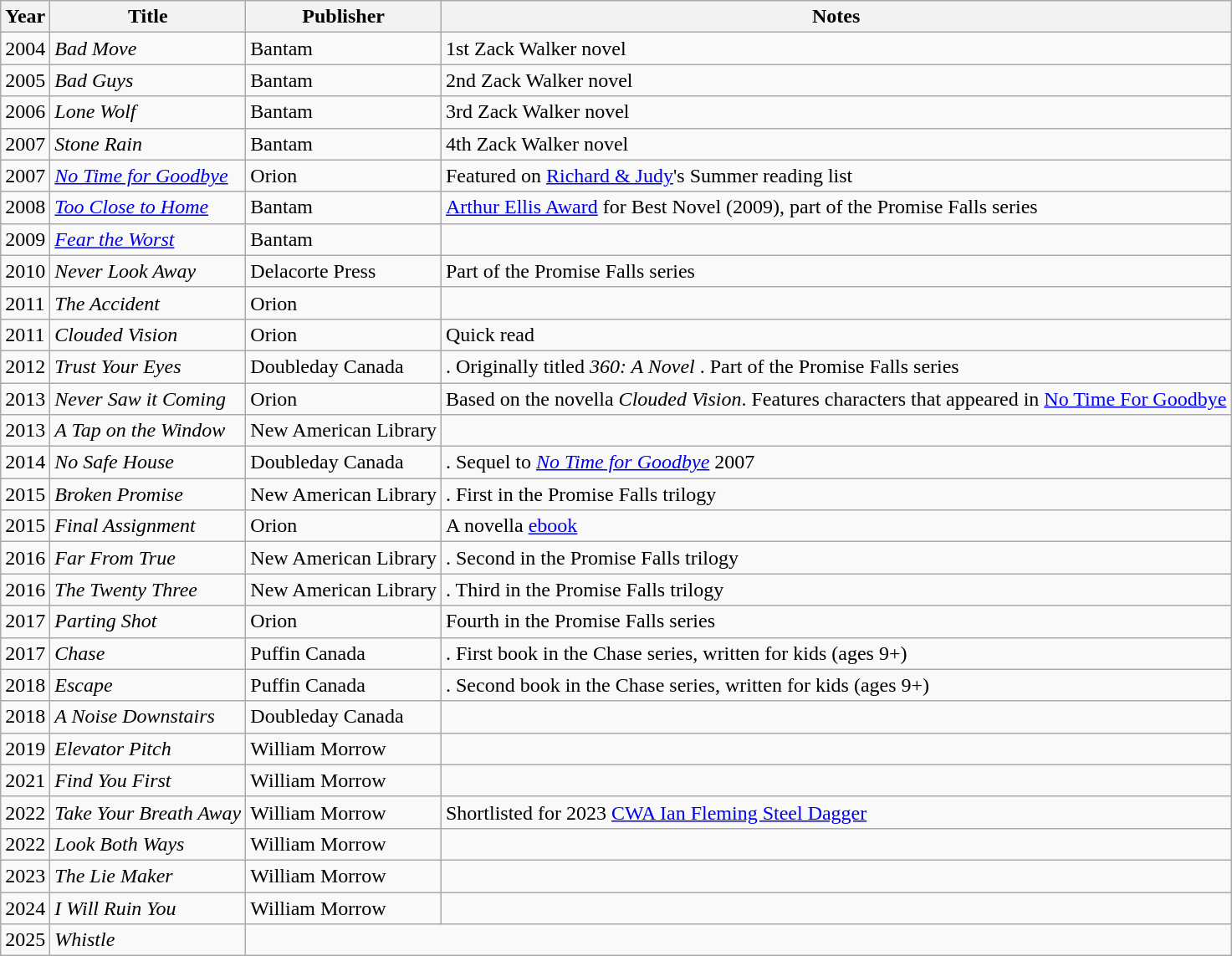<table class="wikitable">
<tr>
<th>Year</th>
<th>Title</th>
<th>Publisher</th>
<th>Notes</th>
</tr>
<tr>
<td>2004</td>
<td><em>Bad Move</em></td>
<td>Bantam</td>
<td>1st Zack Walker novel</td>
</tr>
<tr>
<td>2005</td>
<td><em>Bad Guys</em></td>
<td>Bantam</td>
<td>2nd Zack Walker novel</td>
</tr>
<tr>
<td>2006</td>
<td><em>Lone Wolf</em></td>
<td>Bantam</td>
<td>3rd Zack Walker novel</td>
</tr>
<tr>
<td>2007</td>
<td><em>Stone Rain</em></td>
<td>Bantam</td>
<td>4th Zack Walker novel</td>
</tr>
<tr>
<td>2007</td>
<td><em><a href='#'>No Time for Goodbye</a></em></td>
<td>Orion</td>
<td>Featured on <a href='#'>Richard & Judy</a>'s Summer reading list</td>
</tr>
<tr>
<td>2008</td>
<td><em><a href='#'>Too Close to Home</a></em></td>
<td>Bantam</td>
<td><a href='#'>Arthur Ellis Award</a> for Best Novel (2009), part of the Promise Falls series</td>
</tr>
<tr>
<td>2009</td>
<td><em><a href='#'>Fear the Worst</a></em></td>
<td>Bantam</td>
<td></td>
</tr>
<tr>
<td>2010</td>
<td><em>Never Look Away</em></td>
<td>Delacorte Press</td>
<td>Part of the Promise Falls series</td>
</tr>
<tr>
<td>2011</td>
<td><em>The Accident</em></td>
<td>Orion</td>
<td></td>
</tr>
<tr>
<td>2011</td>
<td><em>Clouded Vision</em></td>
<td>Orion</td>
<td>Quick read</td>
</tr>
<tr>
<td>2012</td>
<td><em>Trust Your Eyes</em> </td>
<td>Doubleday Canada</td>
<td>. Originally titled <em>360: A Novel</em> .  Part of the Promise Falls series</td>
</tr>
<tr>
<td>2013</td>
<td><em>Never Saw it Coming</em></td>
<td>Orion</td>
<td>Based on the novella <em>Clouded Vision</em>.  Features characters that appeared in <a href='#'>No Time For Goodbye</a></td>
</tr>
<tr>
<td>2013</td>
<td><em>A Tap on the Window</em></td>
<td>New American Library</td>
<td></td>
</tr>
<tr>
<td>2014</td>
<td><em>No Safe House</em></td>
<td>Doubleday Canada</td>
<td>. Sequel to <em><a href='#'>No Time for Goodbye</a></em> 2007</td>
</tr>
<tr>
<td>2015</td>
<td><em>Broken Promise</em></td>
<td>New American Library</td>
<td>. First in the Promise Falls trilogy</td>
</tr>
<tr>
<td>2015</td>
<td><em>Final Assignment</em></td>
<td>Orion</td>
<td>A novella <a href='#'>ebook</a></td>
</tr>
<tr>
<td>2016</td>
<td><em>Far From True</em></td>
<td>New American Library</td>
<td>. Second in the Promise Falls trilogy</td>
</tr>
<tr>
<td>2016</td>
<td><em>The Twenty Three</em></td>
<td>New American Library</td>
<td>. Third in the Promise Falls trilogy</td>
</tr>
<tr>
<td>2017</td>
<td><em>Parting Shot</em></td>
<td>Orion</td>
<td> Fourth in the Promise Falls series</td>
</tr>
<tr>
<td>2017</td>
<td><em>Chase</em></td>
<td>Puffin Canada</td>
<td>. First book in the Chase series, written for kids (ages 9+)</td>
</tr>
<tr>
<td>2018</td>
<td><em>Escape</em></td>
<td>Puffin Canada</td>
<td>. Second book in the Chase series, written for kids (ages 9+)</td>
</tr>
<tr>
<td>2018</td>
<td><em>A Noise Downstairs</em></td>
<td>Doubleday Canada</td>
<td></td>
</tr>
<tr>
<td>2019</td>
<td><em>Elevator Pitch</em></td>
<td>William Morrow</td>
<td></td>
</tr>
<tr>
<td>2021</td>
<td><em>Find You First</em></td>
<td>William Morrow</td>
<td></td>
</tr>
<tr>
<td>2022</td>
<td><em>Take Your Breath Away</em></td>
<td>William Morrow</td>
<td> Shortlisted for 2023 <a href='#'>CWA Ian Fleming Steel Dagger</a></td>
</tr>
<tr>
<td>2022</td>
<td><em>Look Both Ways</em></td>
<td>William Morrow</td>
<td></td>
</tr>
<tr>
<td>2023</td>
<td><em>The Lie Maker</em></td>
<td>William Morrow</td>
<td></td>
</tr>
<tr>
<td>2024</td>
<td><em>I Will Ruin You</em></td>
<td>William Morrow</td>
<td><br></td>
</tr>
<tr>
<td>2025</td>
<td><em>Whistle</em></td>
</tr>
</table>
